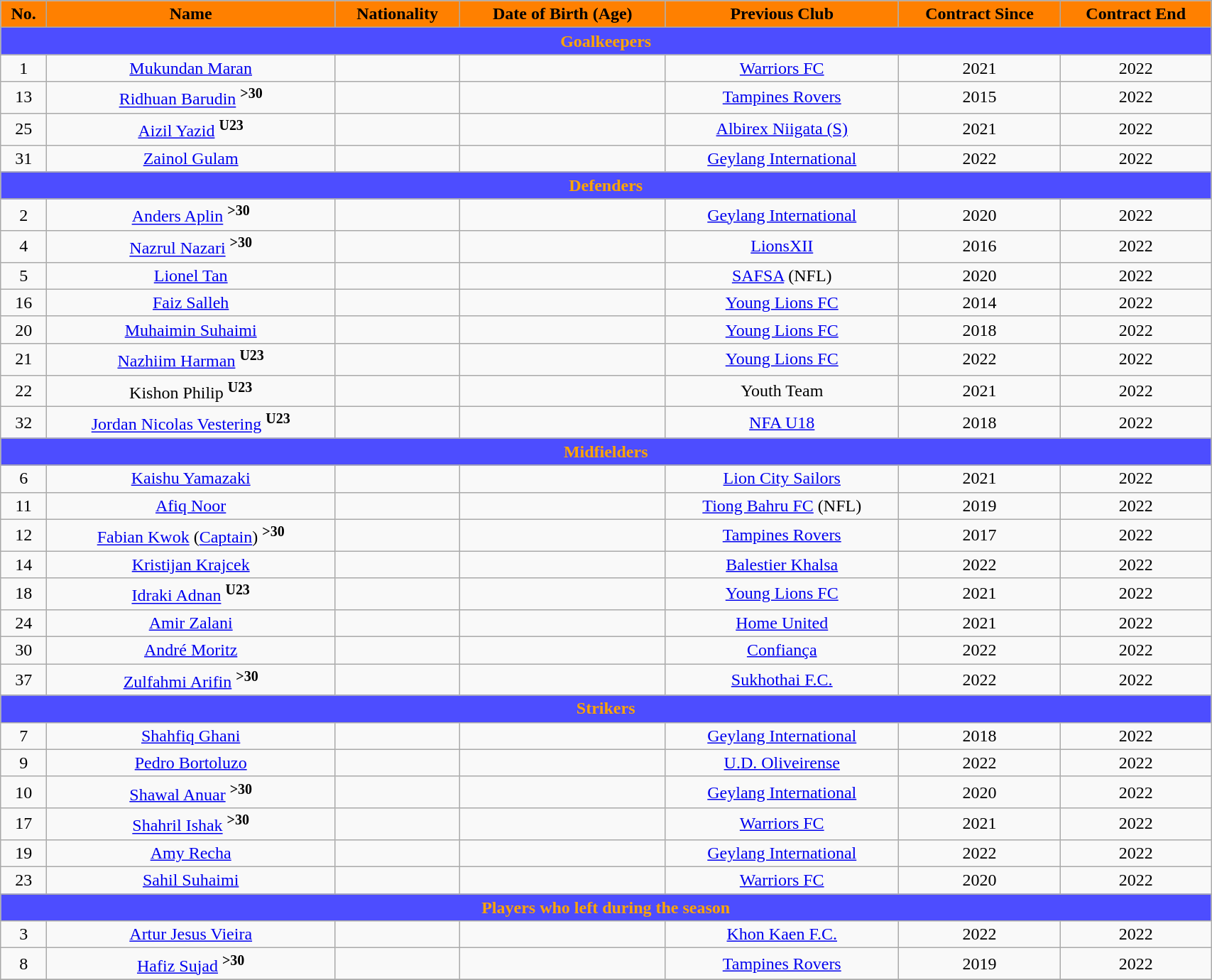<table class="wikitable" style="text-align:center; font-size:100%; width:90%;">
<tr>
<th style="background:#FF8000; color:black; text-align:center;">No.</th>
<th style="background:#FF8000; color:black; text-align:center;">Name</th>
<th style="background:#FF8000; color:black; text-align:center;">Nationality</th>
<th style="background:#FF8000; color:black; text-align:center;">Date of Birth (Age)</th>
<th style="background:#FF8000; color:black; text-align:center;">Previous Club</th>
<th style="background:#FF8000; color:black; text-align:center;">Contract Since</th>
<th style="background:#FF8000; color:black; text-align:center;">Contract End</th>
</tr>
<tr>
<th colspan="8" style="background:#4D4DFF ; color:orange; text-align:center;">Goalkeepers</th>
</tr>
<tr>
<td>1</td>
<td><a href='#'>Mukundan Maran</a></td>
<td></td>
<td></td>
<td> <a href='#'>Warriors FC</a></td>
<td>2021</td>
<td>2022</td>
</tr>
<tr>
<td>13</td>
<td><a href='#'>Ridhuan Barudin</a> <sup><strong>>30</strong></sup></td>
<td></td>
<td></td>
<td> <a href='#'>Tampines Rovers</a></td>
<td>2015</td>
<td>2022</td>
</tr>
<tr>
<td>25</td>
<td><a href='#'>Aizil Yazid</a> <sup><strong>U23</strong></sup></td>
<td></td>
<td></td>
<td> <a href='#'>Albirex Niigata (S)</a></td>
<td>2021</td>
<td>2022</td>
</tr>
<tr>
<td>31</td>
<td><a href='#'>Zainol Gulam</a></td>
<td></td>
<td></td>
<td> <a href='#'>Geylang International</a></td>
<td>2022</td>
<td>2022</td>
</tr>
<tr>
<th colspan="8" style="background:#4D4DFF; color:orange; text-align:center">Defenders</th>
</tr>
<tr>
<td>2</td>
<td><a href='#'>Anders Aplin</a> <sup><strong>>30</strong></sup></td>
<td> </td>
<td></td>
<td><a href='#'>Geylang International</a></td>
<td>2020</td>
<td>2022</td>
</tr>
<tr>
<td>4</td>
<td><a href='#'>Nazrul Nazari</a> <sup><strong>>30</strong></sup></td>
<td></td>
<td></td>
<td> <a href='#'>LionsXII</a></td>
<td>2016</td>
<td>2022</td>
</tr>
<tr>
<td>5</td>
<td><a href='#'>Lionel Tan</a></td>
<td></td>
<td></td>
<td> <a href='#'>SAFSA</a> (NFL)</td>
<td>2020</td>
<td>2022</td>
</tr>
<tr>
<td>16</td>
<td><a href='#'>Faiz Salleh</a></td>
<td></td>
<td></td>
<td> <a href='#'>Young Lions FC</a></td>
<td>2014</td>
<td>2022</td>
</tr>
<tr>
<td>20</td>
<td><a href='#'>Muhaimin Suhaimi</a></td>
<td></td>
<td></td>
<td> <a href='#'>Young Lions FC</a></td>
<td>2018</td>
<td>2022</td>
</tr>
<tr>
<td>21</td>
<td><a href='#'>Nazhiim Harman</a> <sup><strong>U23</strong></sup></td>
<td></td>
<td></td>
<td> <a href='#'>Young Lions FC</a></td>
<td>2022</td>
<td>2022</td>
</tr>
<tr>
<td>22</td>
<td>Kishon Philip <sup><strong>U23</strong></sup></td>
<td></td>
<td></td>
<td>Youth Team</td>
<td>2021</td>
<td>2022</td>
</tr>
<tr>
<td>32</td>
<td><a href='#'>Jordan Nicolas Vestering</a> <sup> <strong>U23</strong> </sup></td>
<td> </td>
<td></td>
<td> <a href='#'>NFA U18</a></td>
<td>2018</td>
<td>2022</td>
</tr>
<tr>
<th colspan="8" style="background:#4D4DFF; color:orange; text-align:center">Midfielders</th>
</tr>
<tr>
<td>6</td>
<td><a href='#'>Kaishu Yamazaki</a></td>
<td></td>
<td></td>
<td> <a href='#'>Lion City Sailors</a></td>
<td>2021</td>
<td>2022</td>
</tr>
<tr>
<td>11</td>
<td><a href='#'>Afiq Noor</a></td>
<td></td>
<td></td>
<td> <a href='#'>Tiong Bahru FC</a> (NFL)</td>
<td>2019</td>
<td>2022</td>
</tr>
<tr>
<td>12</td>
<td><a href='#'>Fabian Kwok</a> (<a href='#'>Captain</a>) <sup><strong>>30</strong></sup></td>
<td></td>
<td></td>
<td> <a href='#'>Tampines Rovers</a></td>
<td>2017</td>
<td>2022</td>
</tr>
<tr>
<td>14</td>
<td><a href='#'>Kristijan Krajcek</a></td>
<td></td>
<td></td>
<td> <a href='#'>Balestier Khalsa</a></td>
<td>2022</td>
<td>2022</td>
</tr>
<tr>
<td>18</td>
<td><a href='#'>Idraki Adnan</a> <sup><strong>U23</strong></sup></td>
<td></td>
<td></td>
<td> <a href='#'>Young Lions FC</a></td>
<td>2021</td>
<td>2022</td>
</tr>
<tr>
<td>24</td>
<td><a href='#'>Amir Zalani</a></td>
<td></td>
<td></td>
<td> <a href='#'>Home United</a></td>
<td>2021</td>
<td>2022</td>
</tr>
<tr>
<td>30</td>
<td><a href='#'>André Moritz</a></td>
<td></td>
<td></td>
<td> <a href='#'>Confiança</a></td>
<td>2022</td>
<td>2022</td>
</tr>
<tr>
<td>37</td>
<td><a href='#'>Zulfahmi Arifin</a> <sup><strong>>30</strong></sup></td>
<td></td>
<td></td>
<td> <a href='#'>Sukhothai F.C.</a></td>
<td>2022</td>
<td>2022</td>
</tr>
<tr>
<th colspan="8" style="background:#4D4DFF; color:orange; text-align:center">Strikers</th>
</tr>
<tr>
<td>7</td>
<td><a href='#'>Shahfiq Ghani</a></td>
<td></td>
<td></td>
<td> <a href='#'>Geylang International</a></td>
<td>2018</td>
<td>2022</td>
</tr>
<tr>
<td>9</td>
<td><a href='#'>Pedro Bortoluzo</a></td>
<td></td>
<td></td>
<td> <a href='#'>U.D. Oliveirense</a></td>
<td>2022</td>
<td>2022</td>
</tr>
<tr>
<td>10</td>
<td><a href='#'>Shawal Anuar</a> <sup><strong>>30</strong></sup></td>
<td></td>
<td></td>
<td> <a href='#'>Geylang International</a></td>
<td>2020</td>
<td>2022</td>
</tr>
<tr>
<td>17</td>
<td><a href='#'>Shahril Ishak</a> <sup><strong>>30</strong></sup></td>
<td></td>
<td></td>
<td> <a href='#'>Warriors FC</a></td>
<td>2021</td>
<td>2022</td>
</tr>
<tr>
<td>19</td>
<td><a href='#'>Amy Recha</a></td>
<td></td>
<td></td>
<td> <a href='#'>Geylang International</a></td>
<td>2022</td>
<td>2022</td>
</tr>
<tr>
<td>23</td>
<td><a href='#'>Sahil Suhaimi</a></td>
<td></td>
<td></td>
<td> <a href='#'>Warriors FC</a></td>
<td>2020</td>
<td>2022</td>
</tr>
<tr>
<th colspan="8" style="background:#4D4DFF; color:orange; text-align:center">Players who left during the season</th>
</tr>
<tr>
<td>3</td>
<td><a href='#'>Artur Jesus Vieira</a></td>
<td></td>
<td></td>
<td> <a href='#'>Khon Kaen F.C.</a></td>
<td>2022</td>
<td>2022</td>
</tr>
<tr>
<td>8</td>
<td><a href='#'>Hafiz Sujad</a> <sup><strong>>30</strong></sup></td>
<td></td>
<td></td>
<td> <a href='#'>Tampines Rovers</a></td>
<td>2019</td>
<td>2022</td>
</tr>
<tr>
</tr>
</table>
